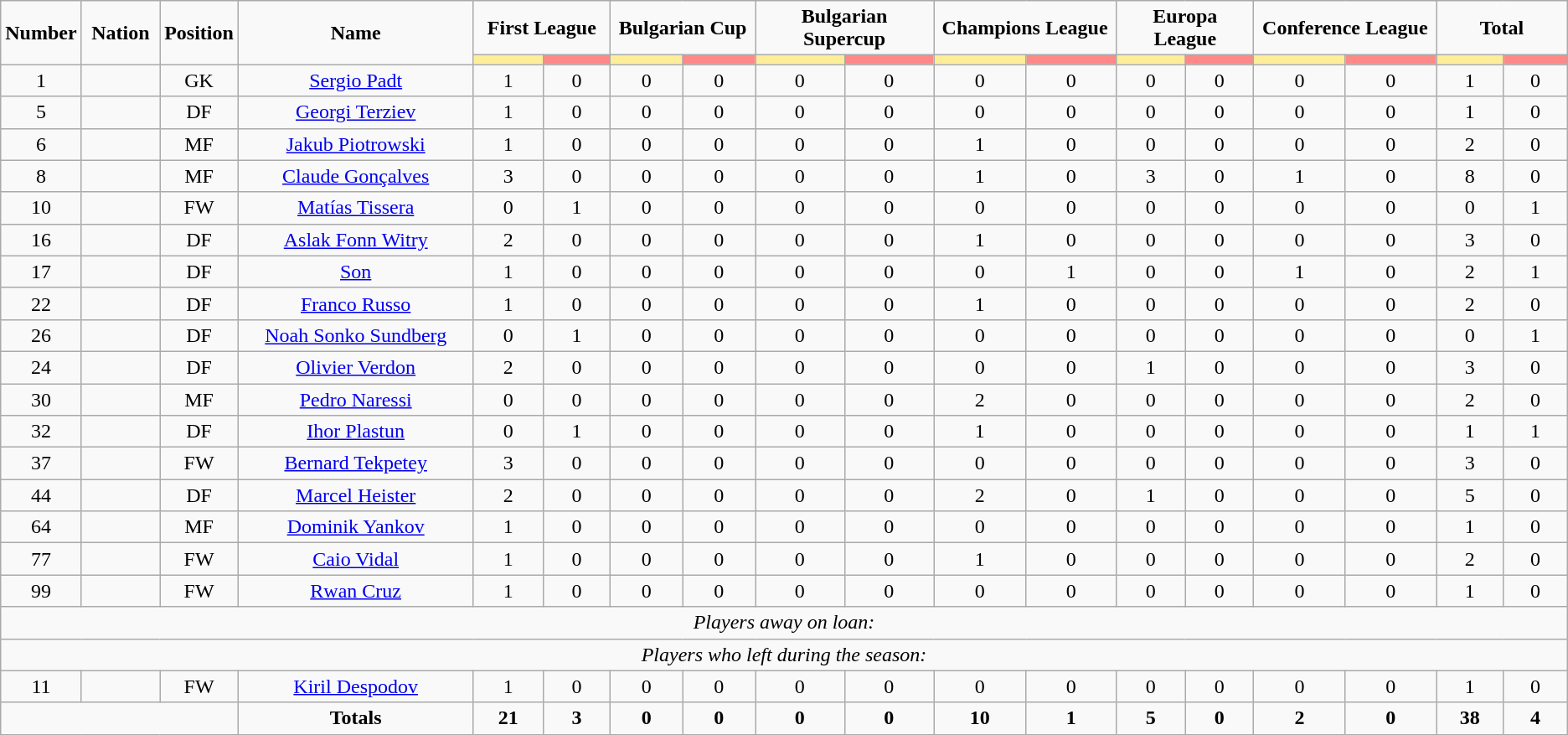<table class="wikitable" style="font-size: 100%; text-align: center;">
<tr>
<td rowspan="2" width="5%" align="center"><strong>Number</strong></td>
<td rowspan="2" width="5%" align="center"><strong>Nation</strong></td>
<td rowspan="2" width="5%" align="center"><strong>Position</strong></td>
<td rowspan="2" width="15%" align="center"><strong>Name</strong></td>
<td colspan="2" align="center"><strong>First League</strong></td>
<td colspan="2" align="center"><strong>Bulgarian Cup</strong></td>
<td colspan="2" align="center"><strong>Bulgarian Supercup</strong></td>
<td colspan="2" align="center"><strong>Champions League</strong></td>
<td colspan="2" align="center"><strong>Europa League</strong></td>
<td colspan="2" align="center"><strong>Conference League</strong></td>
<td colspan="2" align="center"><strong>Total</strong></td>
</tr>
<tr>
<th width=60 style="background: #FFEE99"></th>
<th width=60 style="background: #FF8888"></th>
<th width=60 style="background: #FFEE99"></th>
<th width=60 style="background: #FF8888"></th>
<th width=80 style="background: #FFEE99"></th>
<th width=80 style="background: #FF8888"></th>
<th width=80 style="background: #FFEE99"></th>
<th width=80 style="background: #FF8888"></th>
<th width=60 style="background: #FFEE99"></th>
<th width=60 style="background: #FF8888"></th>
<th width=80 style="background: #FFEE99"></th>
<th width=80 style="background: #FF8888"></th>
<th width=60 style="background: #FFEE99"></th>
<th width=60 style="background: #FF8888"></th>
</tr>
<tr>
<td>1</td>
<td></td>
<td>GK</td>
<td><a href='#'>Sergio Padt</a></td>
<td>1</td>
<td>0</td>
<td>0</td>
<td>0</td>
<td>0</td>
<td>0</td>
<td>0</td>
<td>0</td>
<td>0</td>
<td>0</td>
<td>0</td>
<td>0</td>
<td>1</td>
<td>0</td>
</tr>
<tr>
<td>5</td>
<td></td>
<td>DF</td>
<td><a href='#'>Georgi Terziev</a></td>
<td>1</td>
<td>0</td>
<td>0</td>
<td>0</td>
<td>0</td>
<td>0</td>
<td>0</td>
<td>0</td>
<td>0</td>
<td>0</td>
<td>0</td>
<td>0</td>
<td>1</td>
<td>0</td>
</tr>
<tr>
<td>6</td>
<td></td>
<td>MF</td>
<td><a href='#'>Jakub Piotrowski</a></td>
<td>1</td>
<td>0</td>
<td>0</td>
<td>0</td>
<td>0</td>
<td>0</td>
<td>1</td>
<td>0</td>
<td>0</td>
<td>0</td>
<td>0</td>
<td>0</td>
<td>2</td>
<td>0</td>
</tr>
<tr>
<td>8</td>
<td></td>
<td>MF</td>
<td><a href='#'>Claude Gonçalves</a></td>
<td>3</td>
<td>0</td>
<td>0</td>
<td>0</td>
<td>0</td>
<td>0</td>
<td>1</td>
<td>0</td>
<td>3</td>
<td>0</td>
<td>1</td>
<td>0</td>
<td>8</td>
<td>0</td>
</tr>
<tr>
<td>10</td>
<td></td>
<td>FW</td>
<td><a href='#'>Matías Tissera</a></td>
<td>0</td>
<td>1</td>
<td>0</td>
<td>0</td>
<td>0</td>
<td>0</td>
<td>0</td>
<td>0</td>
<td>0</td>
<td>0</td>
<td>0</td>
<td>0</td>
<td>0</td>
<td>1</td>
</tr>
<tr>
<td>16</td>
<td></td>
<td>DF</td>
<td><a href='#'>Aslak Fonn Witry</a></td>
<td>2</td>
<td>0</td>
<td>0</td>
<td>0</td>
<td>0</td>
<td>0</td>
<td>1</td>
<td>0</td>
<td>0</td>
<td>0</td>
<td>0</td>
<td>0</td>
<td>3</td>
<td>0</td>
</tr>
<tr>
<td>17</td>
<td></td>
<td>DF</td>
<td><a href='#'>Son</a></td>
<td>1</td>
<td>0</td>
<td>0</td>
<td>0</td>
<td>0</td>
<td>0</td>
<td>0</td>
<td>1</td>
<td>0</td>
<td>0</td>
<td>1</td>
<td>0</td>
<td>2</td>
<td>1</td>
</tr>
<tr>
<td>22</td>
<td></td>
<td>DF</td>
<td><a href='#'>Franco Russo</a></td>
<td>1</td>
<td>0</td>
<td>0</td>
<td>0</td>
<td>0</td>
<td>0</td>
<td>1</td>
<td>0</td>
<td>0</td>
<td>0</td>
<td>0</td>
<td>0</td>
<td>2</td>
<td>0</td>
</tr>
<tr>
<td>26</td>
<td></td>
<td>DF</td>
<td><a href='#'>Noah Sonko Sundberg</a></td>
<td>0</td>
<td>1</td>
<td>0</td>
<td>0</td>
<td>0</td>
<td>0</td>
<td>0</td>
<td>0</td>
<td>0</td>
<td>0</td>
<td>0</td>
<td>0</td>
<td>0</td>
<td>1</td>
</tr>
<tr>
<td>24</td>
<td></td>
<td>DF</td>
<td><a href='#'>Olivier Verdon</a></td>
<td>2</td>
<td>0</td>
<td>0</td>
<td>0</td>
<td>0</td>
<td>0</td>
<td>0</td>
<td>0</td>
<td>1</td>
<td>0</td>
<td>0</td>
<td>0</td>
<td>3</td>
<td>0</td>
</tr>
<tr>
<td>30</td>
<td></td>
<td>MF</td>
<td><a href='#'>Pedro Naressi</a></td>
<td>0</td>
<td>0</td>
<td>0</td>
<td>0</td>
<td>0</td>
<td>0</td>
<td>2</td>
<td>0</td>
<td>0</td>
<td>0</td>
<td>0</td>
<td>0</td>
<td>2</td>
<td>0</td>
</tr>
<tr>
<td>32</td>
<td></td>
<td>DF</td>
<td><a href='#'>Ihor Plastun</a></td>
<td>0</td>
<td>1</td>
<td>0</td>
<td>0</td>
<td>0</td>
<td>0</td>
<td>1</td>
<td>0</td>
<td>0</td>
<td>0</td>
<td>0</td>
<td>0</td>
<td>1</td>
<td>1</td>
</tr>
<tr>
<td>37</td>
<td></td>
<td>FW</td>
<td><a href='#'>Bernard Tekpetey</a></td>
<td>3</td>
<td>0</td>
<td>0</td>
<td>0</td>
<td>0</td>
<td>0</td>
<td>0</td>
<td>0</td>
<td>0</td>
<td>0</td>
<td>0</td>
<td>0</td>
<td>3</td>
<td>0</td>
</tr>
<tr>
<td>44</td>
<td></td>
<td>DF</td>
<td><a href='#'>Marcel Heister</a></td>
<td>2</td>
<td>0</td>
<td>0</td>
<td>0</td>
<td>0</td>
<td>0</td>
<td>2</td>
<td>0</td>
<td>1</td>
<td>0</td>
<td>0</td>
<td>0</td>
<td>5</td>
<td>0</td>
</tr>
<tr>
<td>64</td>
<td></td>
<td>MF</td>
<td><a href='#'>Dominik Yankov</a></td>
<td>1</td>
<td>0</td>
<td>0</td>
<td>0</td>
<td>0</td>
<td>0</td>
<td>0</td>
<td>0</td>
<td>0</td>
<td>0</td>
<td>0</td>
<td>0</td>
<td>1</td>
<td>0</td>
</tr>
<tr>
<td>77</td>
<td></td>
<td>FW</td>
<td><a href='#'>Caio Vidal</a></td>
<td>1</td>
<td>0</td>
<td>0</td>
<td>0</td>
<td>0</td>
<td>0</td>
<td>1</td>
<td>0</td>
<td>0</td>
<td>0</td>
<td>0</td>
<td>0</td>
<td>2</td>
<td>0</td>
</tr>
<tr>
<td>99</td>
<td></td>
<td>FW</td>
<td><a href='#'>Rwan Cruz</a></td>
<td>1</td>
<td>0</td>
<td>0</td>
<td>0</td>
<td>0</td>
<td>0</td>
<td>0</td>
<td>0</td>
<td>0</td>
<td>0</td>
<td>0</td>
<td>0</td>
<td>1</td>
<td>0</td>
</tr>
<tr>
<td colspan="18"><em>Players away on loan:</em></td>
</tr>
<tr>
<td colspan="18"><em>Players who left during the season:</em></td>
</tr>
<tr>
<td>11</td>
<td></td>
<td>FW</td>
<td><a href='#'>Kiril Despodov</a></td>
<td>1</td>
<td>0</td>
<td>0</td>
<td>0</td>
<td>0</td>
<td>0</td>
<td>0</td>
<td>0</td>
<td>0</td>
<td>0</td>
<td>0</td>
<td>0</td>
<td>1</td>
<td>0</td>
</tr>
<tr>
<td colspan="3"></td>
<td><strong>Totals</strong></td>
<td><strong>21</strong></td>
<td><strong>3</strong></td>
<td><strong>0</strong></td>
<td><strong>0</strong></td>
<td><strong>0</strong></td>
<td><strong>0</strong></td>
<td><strong>10</strong></td>
<td><strong>1</strong></td>
<td><strong>5</strong></td>
<td><strong>0</strong></td>
<td><strong>2</strong></td>
<td><strong>0</strong></td>
<td><strong>38</strong></td>
<td><strong>4</strong></td>
</tr>
</table>
